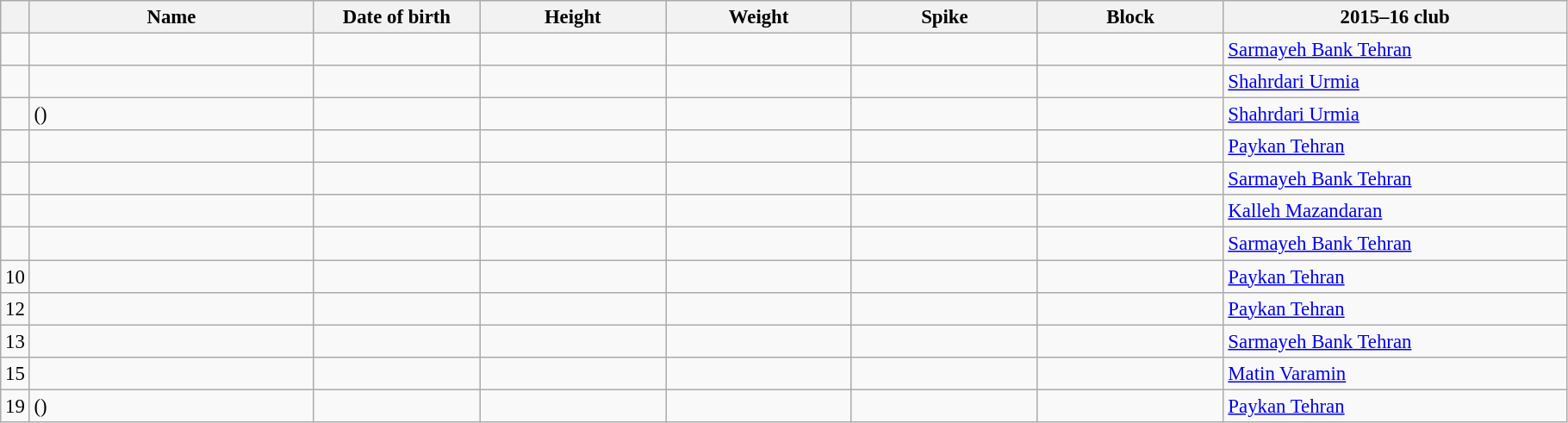<table class="wikitable sortable" style="font-size:95%; text-align:center;">
<tr>
<th></th>
<th style="width:14em">Name</th>
<th style="width:8em">Date of birth</th>
<th style="width:9em">Height</th>
<th style="width:9em">Weight</th>
<th style="width:9em">Spike</th>
<th style="width:9em">Block</th>
<th style="width:17em">2015–16 club</th>
</tr>
<tr>
<td></td>
<td style="text-align:left;"></td>
<td style="text-align:right;"></td>
<td></td>
<td></td>
<td></td>
<td></td>
<td style="text-align:left;"> <a href='#'>Sarmayeh Bank Tehran</a></td>
</tr>
<tr>
<td></td>
<td style="text-align:left;"></td>
<td style="text-align:right;"></td>
<td></td>
<td></td>
<td></td>
<td></td>
<td style="text-align:left;"> <a href='#'>Shahrdari Urmia</a></td>
</tr>
<tr>
<td></td>
<td style="text-align:left;"> ()</td>
<td style="text-align:right;"></td>
<td></td>
<td></td>
<td></td>
<td></td>
<td style="text-align:left;"> <a href='#'>Shahrdari Urmia</a></td>
</tr>
<tr>
<td></td>
<td style="text-align:left;"></td>
<td style="text-align:right;"></td>
<td></td>
<td></td>
<td></td>
<td></td>
<td style="text-align:left;"> <a href='#'>Paykan Tehran</a></td>
</tr>
<tr>
<td></td>
<td style="text-align:left;"></td>
<td style="text-align:right;"></td>
<td></td>
<td></td>
<td></td>
<td></td>
<td style="text-align:left;"> <a href='#'>Sarmayeh Bank Tehran</a></td>
</tr>
<tr>
<td></td>
<td style="text-align:left;"></td>
<td style="text-align:right;"></td>
<td></td>
<td></td>
<td></td>
<td></td>
<td style="text-align:left;"> <a href='#'>Kalleh Mazandaran</a></td>
</tr>
<tr>
<td></td>
<td style="text-align:left;"></td>
<td style="text-align:right;"></td>
<td></td>
<td></td>
<td></td>
<td></td>
<td style="text-align:left;"> <a href='#'>Sarmayeh Bank Tehran</a></td>
</tr>
<tr>
<td>10</td>
<td style="text-align:left;"></td>
<td style="text-align:right;"></td>
<td></td>
<td></td>
<td></td>
<td></td>
<td style="text-align:left;"> <a href='#'>Paykan Tehran</a></td>
</tr>
<tr>
<td>12</td>
<td style="text-align:left;"></td>
<td style="text-align:right;"></td>
<td></td>
<td></td>
<td></td>
<td></td>
<td style="text-align:left;"> <a href='#'>Paykan Tehran</a></td>
</tr>
<tr>
<td>13</td>
<td style="text-align:left;"></td>
<td style="text-align:right;"></td>
<td></td>
<td></td>
<td></td>
<td></td>
<td style="text-align:left;"> <a href='#'>Sarmayeh Bank Tehran</a></td>
</tr>
<tr>
<td>15</td>
<td style="text-align:left;"></td>
<td style="text-align:right;"></td>
<td></td>
<td></td>
<td></td>
<td></td>
<td style="text-align:left;"> <a href='#'>Matin Varamin</a></td>
</tr>
<tr>
<td>19</td>
<td style="text-align:left;"> ()</td>
<td style="text-align:right;"></td>
<td></td>
<td></td>
<td></td>
<td></td>
<td style="text-align:left;"> <a href='#'>Paykan Tehran</a></td>
</tr>
</table>
